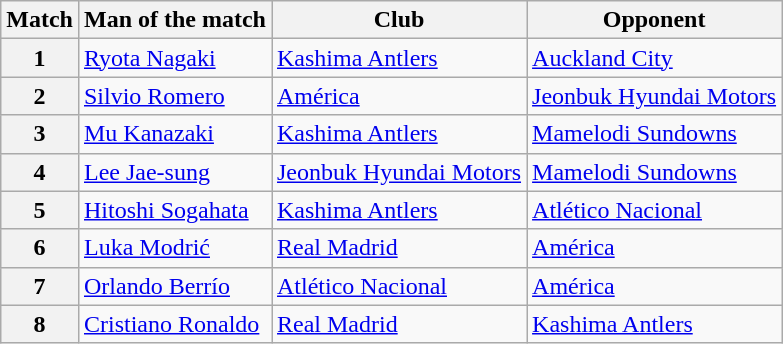<table class="wikitable sortable">
<tr>
<th>Match</th>
<th>Man of the match</th>
<th>Club</th>
<th>Opponent</th>
</tr>
<tr>
<th>1</th>
<td> <a href='#'>Ryota Nagaki</a></td>
<td> <a href='#'>Kashima Antlers</a></td>
<td> <a href='#'>Auckland City</a></td>
</tr>
<tr>
<th>2</th>
<td> <a href='#'>Silvio Romero</a></td>
<td> <a href='#'>América</a></td>
<td> <a href='#'>Jeonbuk Hyundai Motors</a></td>
</tr>
<tr>
<th>3</th>
<td> <a href='#'>Mu Kanazaki</a></td>
<td> <a href='#'>Kashima Antlers</a></td>
<td> <a href='#'>Mamelodi Sundowns</a></td>
</tr>
<tr>
<th>4</th>
<td> <a href='#'>Lee Jae-sung</a></td>
<td> <a href='#'>Jeonbuk Hyundai Motors</a></td>
<td> <a href='#'>Mamelodi Sundowns</a></td>
</tr>
<tr>
<th>5</th>
<td> <a href='#'>Hitoshi Sogahata</a></td>
<td> <a href='#'>Kashima Antlers</a></td>
<td> <a href='#'>Atlético Nacional</a></td>
</tr>
<tr>
<th>6</th>
<td> <a href='#'>Luka Modrić</a></td>
<td> <a href='#'>Real Madrid</a></td>
<td> <a href='#'>América</a></td>
</tr>
<tr>
<th>7</th>
<td> <a href='#'>Orlando Berrío</a></td>
<td> <a href='#'>Atlético Nacional</a></td>
<td> <a href='#'>América</a></td>
</tr>
<tr>
<th>8</th>
<td> <a href='#'>Cristiano Ronaldo</a></td>
<td> <a href='#'>Real Madrid</a></td>
<td> <a href='#'>Kashima Antlers</a></td>
</tr>
</table>
